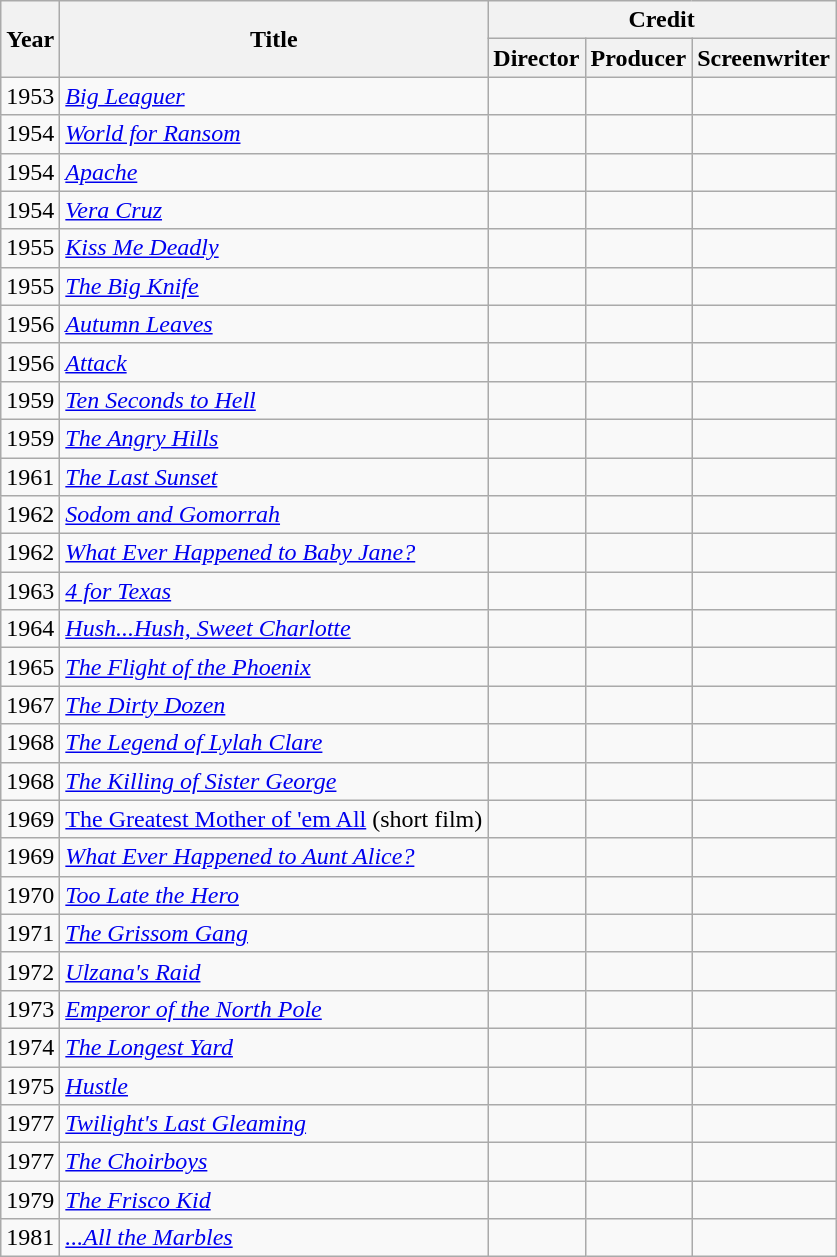<table class="wikitable">
<tr>
<th rowspan="2">Year</th>
<th rowspan="2">Title</th>
<th colspan="3">Credit</th>
</tr>
<tr>
<th>Director</th>
<th>Producer</th>
<th>Screenwriter</th>
</tr>
<tr>
<td>1953</td>
<td><em><a href='#'>Big Leaguer</a></em></td>
<td></td>
<td></td>
<td></td>
</tr>
<tr>
<td>1954</td>
<td><em><a href='#'>World for Ransom</a></em></td>
<td></td>
<td></td>
<td></td>
</tr>
<tr>
<td>1954</td>
<td><em><a href='#'>Apache</a></em></td>
<td></td>
<td></td>
<td></td>
</tr>
<tr>
<td>1954</td>
<td><em><a href='#'>Vera Cruz</a></em></td>
<td></td>
<td></td>
<td></td>
</tr>
<tr>
<td>1955</td>
<td><em><a href='#'>Kiss Me Deadly</a></em></td>
<td></td>
<td></td>
<td></td>
</tr>
<tr>
<td>1955</td>
<td><em><a href='#'>The Big Knife</a></em></td>
<td></td>
<td></td>
<td></td>
</tr>
<tr>
<td>1956</td>
<td><em><a href='#'>Autumn Leaves</a></em></td>
<td></td>
<td></td>
<td></td>
</tr>
<tr>
<td>1956</td>
<td><em><a href='#'>Attack</a></em></td>
<td></td>
<td></td>
<td></td>
</tr>
<tr>
<td>1959</td>
<td><em><a href='#'>Ten Seconds to Hell</a></em></td>
<td></td>
<td></td>
<td></td>
</tr>
<tr>
<td>1959</td>
<td><em><a href='#'>The Angry Hills</a></em></td>
<td></td>
<td></td>
<td></td>
</tr>
<tr>
<td>1961</td>
<td><em><a href='#'>The Last Sunset</a></em></td>
<td></td>
<td></td>
<td></td>
</tr>
<tr>
<td>1962</td>
<td><em><a href='#'>Sodom and Gomorrah</a></em></td>
<td></td>
<td></td>
<td></td>
</tr>
<tr>
<td>1962</td>
<td><em><a href='#'>What Ever Happened to Baby Jane?</a></em></td>
<td></td>
<td></td>
<td></td>
</tr>
<tr>
<td>1963</td>
<td><em><a href='#'>4 for Texas</a></em></td>
<td></td>
<td></td>
<td></td>
</tr>
<tr>
<td>1964</td>
<td><em><a href='#'>Hush...Hush, Sweet Charlotte</a></em></td>
<td></td>
<td></td>
<td></td>
</tr>
<tr>
<td>1965</td>
<td><em><a href='#'>The Flight of the Phoenix</a></em></td>
<td></td>
<td></td>
<td></td>
</tr>
<tr>
<td>1967</td>
<td><em><a href='#'>The Dirty Dozen</a></em></td>
<td></td>
<td></td>
<td></td>
</tr>
<tr>
<td>1968</td>
<td><em><a href='#'>The Legend of Lylah Clare</a></em></td>
<td></td>
<td></td>
<td></td>
</tr>
<tr>
<td>1968</td>
<td><em><a href='#'>The Killing of Sister George</a></em></td>
<td></td>
<td></td>
<td></td>
</tr>
<tr>
<td>1969</td>
<td><a href='#'>The Greatest Mother of 'em All</a> (short film)</td>
<td></td>
<td></td>
<td></td>
</tr>
<tr>
<td>1969</td>
<td><em><a href='#'>What Ever Happened to Aunt Alice?</a></em></td>
<td></td>
<td></td>
<td></td>
</tr>
<tr>
<td>1970</td>
<td><em><a href='#'>Too Late the Hero</a></em></td>
<td></td>
<td></td>
<td></td>
</tr>
<tr>
<td>1971</td>
<td><em><a href='#'>The Grissom Gang</a></em></td>
<td></td>
<td></td>
<td></td>
</tr>
<tr>
<td>1972</td>
<td><em><a href='#'>Ulzana's Raid</a></em></td>
<td></td>
<td></td>
<td></td>
</tr>
<tr>
<td>1973</td>
<td><em><a href='#'>Emperor of the North Pole</a></em></td>
<td></td>
<td></td>
<td></td>
</tr>
<tr>
<td>1974</td>
<td><em><a href='#'>The Longest Yard</a></em></td>
<td></td>
<td></td>
<td></td>
</tr>
<tr>
<td>1975</td>
<td><em><a href='#'>Hustle</a></em></td>
<td></td>
<td></td>
<td></td>
</tr>
<tr>
<td>1977</td>
<td><em><a href='#'>Twilight's Last Gleaming</a></em></td>
<td></td>
<td></td>
<td></td>
</tr>
<tr>
<td>1977</td>
<td><em><a href='#'>The Choirboys</a></em></td>
<td></td>
<td></td>
<td></td>
</tr>
<tr>
<td>1979</td>
<td><em><a href='#'>The Frisco Kid</a></em></td>
<td></td>
<td></td>
<td></td>
</tr>
<tr>
<td>1981</td>
<td><em><a href='#'>...All the Marbles</a></em></td>
<td></td>
<td></td>
<td></td>
</tr>
</table>
